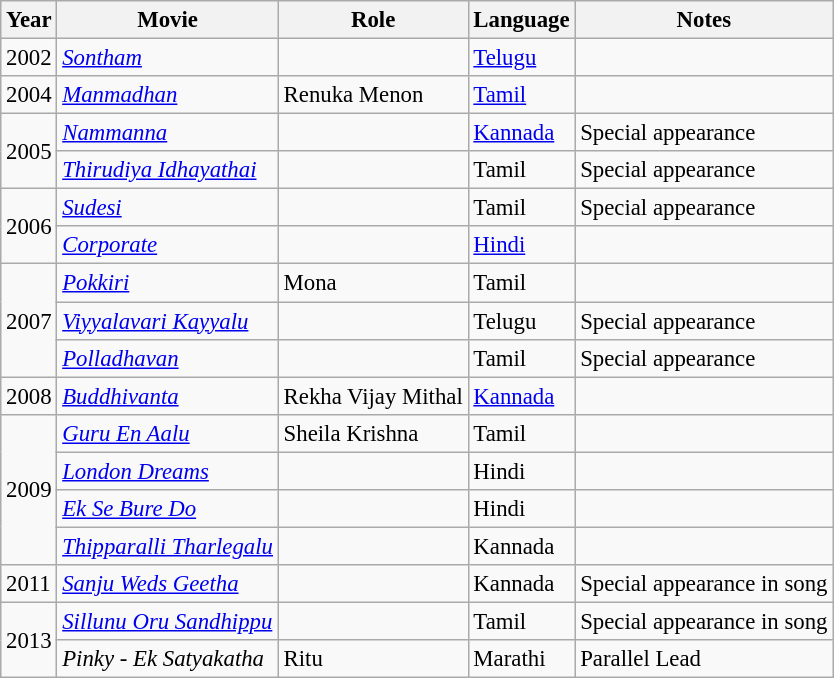<table class="wikitable" style="font-size: 95%;">
<tr>
<th>Year</th>
<th>Movie</th>
<th>Role</th>
<th>Language</th>
<th>Notes</th>
</tr>
<tr>
<td rowspan="1">2002</td>
<td><em><a href='#'>Sontham</a></em></td>
<td></td>
<td><a href='#'>Telugu</a></td>
<td></td>
</tr>
<tr>
<td rowspan="1">2004</td>
<td><em><a href='#'>Manmadhan</a></em></td>
<td>Renuka Menon</td>
<td><a href='#'>Tamil</a></td>
<td></td>
</tr>
<tr>
<td rowspan="2">2005</td>
<td><em><a href='#'>Nammanna</a></em></td>
<td></td>
<td><a href='#'>Kannada</a></td>
<td>Special appearance</td>
</tr>
<tr>
<td><em><a href='#'>Thirudiya Idhayathai</a></em></td>
<td></td>
<td>Tamil</td>
<td>Special appearance</td>
</tr>
<tr>
<td rowspan="2">2006</td>
<td><em><a href='#'>Sudesi</a></em></td>
<td></td>
<td>Tamil</td>
<td>Special appearance</td>
</tr>
<tr>
<td><em><a href='#'>Corporate</a></em></td>
<td></td>
<td><a href='#'>Hindi</a></td>
<td></td>
</tr>
<tr>
<td rowspan="3">2007</td>
<td><em><a href='#'>Pokkiri</a></em></td>
<td>Mona</td>
<td>Tamil</td>
<td></td>
</tr>
<tr>
<td><em><a href='#'>Viyyalavari Kayyalu</a></em></td>
<td></td>
<td>Telugu</td>
<td>Special appearance</td>
</tr>
<tr>
<td><em><a href='#'>Polladhavan</a></em></td>
<td></td>
<td>Tamil</td>
<td>Special appearance</td>
</tr>
<tr>
<td rowspan="1">2008</td>
<td><em><a href='#'>Buddhivanta</a></em></td>
<td>Rekha Vijay Mithal</td>
<td><a href='#'>Kannada</a></td>
<td></td>
</tr>
<tr>
<td rowspan="4">2009</td>
<td><em><a href='#'>Guru En Aalu</a></em></td>
<td>Sheila Krishna</td>
<td>Tamil</td>
<td></td>
</tr>
<tr>
<td><em><a href='#'>London Dreams</a></em></td>
<td></td>
<td>Hindi</td>
<td></td>
</tr>
<tr>
<td><em><a href='#'>Ek Se Bure Do</a></em></td>
<td></td>
<td>Hindi</td>
<td></td>
</tr>
<tr>
<td><em><a href='#'>Thipparalli Tharlegalu</a></em></td>
<td></td>
<td>Kannada</td>
<td></td>
</tr>
<tr>
<td rowspan="1">2011</td>
<td><em><a href='#'>Sanju Weds Geetha</a></em></td>
<td></td>
<td>Kannada</td>
<td>Special appearance in song</td>
</tr>
<tr>
<td rowspan="2">2013</td>
<td><em><a href='#'>Sillunu Oru Sandhippu</a></em></td>
<td></td>
<td>Tamil</td>
<td>Special appearance in song</td>
</tr>
<tr>
<td><em>Pinky - Ek Satyakatha</em></td>
<td>Ritu</td>
<td>Marathi</td>
<td>Parallel Lead</td>
</tr>
</table>
